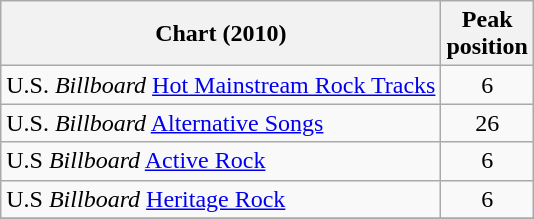<table class="wikitable sortable plainrowheaders">
<tr>
<th>Chart (2010)</th>
<th>Peak<br>position</th>
</tr>
<tr>
<td>U.S. <em>Billboard</em> <a href='#'>Hot Mainstream Rock Tracks</a></td>
<td style="text-align:center;">6</td>
</tr>
<tr>
<td>U.S. <em>Billboard</em> <a href='#'>Alternative Songs</a></td>
<td style="text-align:center;">26</td>
</tr>
<tr>
<td>U.S <em>Billboard</em> <a href='#'>Active Rock</a></td>
<td style="text-align:center;">6</td>
</tr>
<tr>
<td>U.S <em>Billboard</em> <a href='#'>Heritage Rock</a></td>
<td style="text-align:center;">6</td>
</tr>
<tr>
</tr>
<tr>
</tr>
</table>
